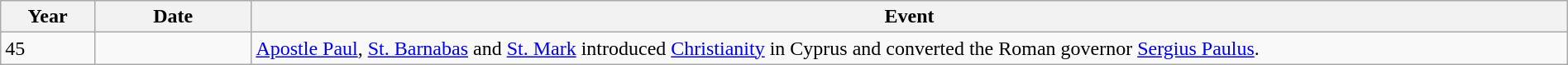<table class="wikitable" width="100%">
<tr>
<th style="width:6%">Year</th>
<th style="width:10%">Date</th>
<th>Event</th>
</tr>
<tr>
<td>45</td>
<td></td>
<td><a href='#'>Apostle Paul</a>, <a href='#'>St. Barnabas</a> and <a href='#'>St. Mark</a> introduced <a href='#'>Christianity</a> in Cyprus and converted the Roman governor <a href='#'>Sergius Paulus</a>.</td>
</tr>
</table>
